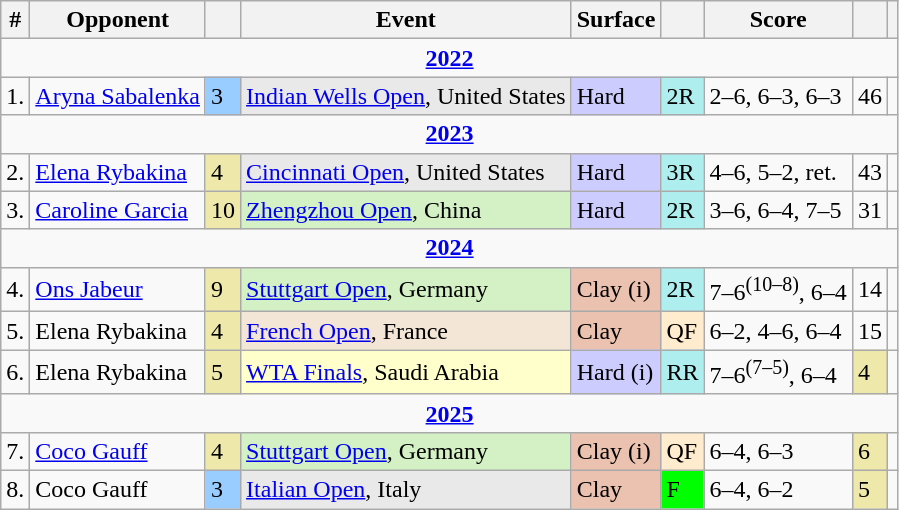<table class="wikitable sortable">
<tr>
<th class="unsortable">#</th>
<th>Opponent</th>
<th></th>
<th>Event</th>
<th>Surface</th>
<th class="unsortable"></th>
<th class="unsortable">Score</th>
<th class="unsortable"></th>
<th class="unsortable"></th>
</tr>
<tr>
<td colspan="9" style="text-align:center"><strong><a href='#'>2022</a></strong></td>
</tr>
<tr>
<td>1.</td>
<td> <a href='#'>Aryna Sabalenka</a></td>
<td style=background:#99ccff>3</td>
<td style=background:#e9e9e9><a href='#'>Indian Wells Open</a>, United States</td>
<td style=background:#ccccff>Hard</td>
<td style=background:#afeeee>2R</td>
<td>2–6, 6–3, 6–3</td>
<td>46</td>
<td></td>
</tr>
<tr>
<td colspan="9" style="text-align:center"><strong><a href='#'>2023</a></strong></td>
</tr>
<tr>
<td>2.</td>
<td> <a href='#'>Elena Rybakina</a></td>
<td style=background:#eee8aa>4</td>
<td style=background:#e9e9e9><a href='#'>Cincinnati Open</a>, United States</td>
<td style=background:#ccccff>Hard</td>
<td style=background:#afeeee>3R</td>
<td>4–6, 5–2, ret.</td>
<td>43</td>
<td></td>
</tr>
<tr>
<td>3.</td>
<td> <a href='#'>Caroline Garcia</a></td>
<td style=background:#eee8aa>10</td>
<td style=background:#d4f1c5><a href='#'>Zhengzhou Open</a>, China</td>
<td style=background:#ccccff>Hard</td>
<td style=background:#afeeee>2R</td>
<td>3–6, 6–4, 7–5</td>
<td>31</td>
<td></td>
</tr>
<tr>
<td colspan="9" style="text-align:center"><strong><a href='#'>2024</a></strong></td>
</tr>
<tr>
<td>4.</td>
<td> <a href='#'>Ons Jabeur</a></td>
<td style=background:#eee8aa>9</td>
<td style=background:#d4f1c5><a href='#'>Stuttgart Open</a>, Germany</td>
<td style=background:#ebc2af>Clay (i)</td>
<td style=background:#afeeee>2R</td>
<td>7–6<sup>(10–8)</sup>, 6–4</td>
<td>14</td>
<td></td>
</tr>
<tr>
<td>5.</td>
<td> Elena Rybakina</td>
<td style=background:#eee8aa>4</td>
<td style=background:#f3e6d7><a href='#'>French Open</a>, France</td>
<td style=background:#ebc2af>Clay</td>
<td style=background:#ffebcd>QF</td>
<td>6–2, 4–6, 6–4</td>
<td>15</td>
<td></td>
</tr>
<tr>
<td>6.</td>
<td> Elena Rybakina</td>
<td style=background:#eee8aa>5</td>
<td style=background:#ffffcc><a href='#'>WTA Finals</a>, Saudi Arabia</td>
<td style=background:#ccccff>Hard (i)</td>
<td style=background:#afeeee>RR</td>
<td>7–6<sup>(7–5)</sup>, 6–4</td>
<td style=background:#eee8aa>4</td>
<td></td>
</tr>
<tr>
<td colspan="9" style="text-align:center"><strong><a href='#'>2025</a></strong></td>
</tr>
<tr>
<td>7.</td>
<td> <a href='#'>Coco Gauff</a></td>
<td style=background:#eee8aa>4</td>
<td style=background:#d4f1c5><a href='#'>Stuttgart Open</a>, Germany</td>
<td style=background:#ebc2af>Clay (i)</td>
<td style=background:#ffebcd>QF</td>
<td>6–4, 6–3</td>
<td style=background:#eee8aa>6</td>
<td></td>
</tr>
<tr>
<td>8.</td>
<td> Coco Gauff</td>
<td style=background:#99ccff>3</td>
<td style=background:#e9e9e9><a href='#'>Italian Open</a>, Italy</td>
<td style=background:#ebc2af>Clay</td>
<td style=background:lime>F</td>
<td>6–4, 6–2</td>
<td style=background:#eee8aa>5</td>
<td></td>
</tr>
</table>
